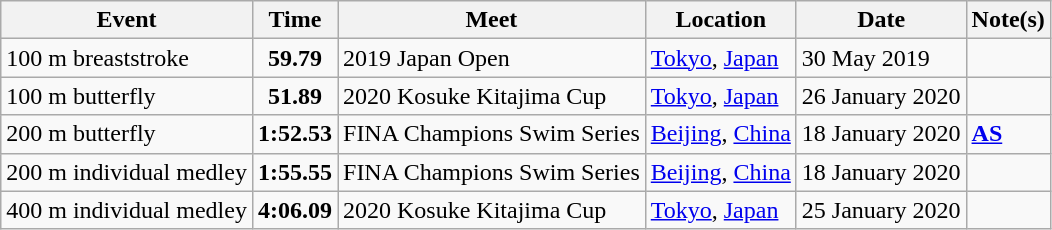<table class=wikitable>
<tr>
<th>Event</th>
<th>Time</th>
<th>Meet</th>
<th>Location</th>
<th>Date</th>
<th>Note(s)</th>
</tr>
<tr>
<td>100 m breaststroke</td>
<td style="text-align:center;"><strong>59.79</strong></td>
<td>2019 Japan Open</td>
<td><a href='#'>Tokyo</a>, <a href='#'>Japan</a></td>
<td>30 May 2019</td>
<td></td>
</tr>
<tr>
<td>100 m butterfly</td>
<td style="text-align:center;"><strong>51.89</strong></td>
<td>2020 Kosuke Kitajima Cup</td>
<td><a href='#'>Tokyo</a>, <a href='#'>Japan</a></td>
<td>26 January 2020</td>
<td></td>
</tr>
<tr>
<td>200 m butterfly</td>
<td style="text-align:center;"><strong>1:52.53</strong></td>
<td>FINA Champions Swim Series</td>
<td><a href='#'>Beijing</a>, <a href='#'>China</a></td>
<td>18 January 2020</td>
<td><strong><a href='#'>AS</a></strong></td>
</tr>
<tr>
<td>200 m individual medley</td>
<td style="text-align:center;"><strong>1:55.55</strong></td>
<td>FINA Champions Swim Series</td>
<td><a href='#'>Beijing</a>, <a href='#'>China</a></td>
<td>18 January 2020</td>
<td></td>
</tr>
<tr>
<td>400 m individual medley</td>
<td style="text-align:center;"><strong>4:06.09</strong></td>
<td>2020 Kosuke Kitajima Cup</td>
<td><a href='#'>Tokyo</a>, <a href='#'>Japan</a></td>
<td>25 January 2020</td>
<td></td>
</tr>
</table>
